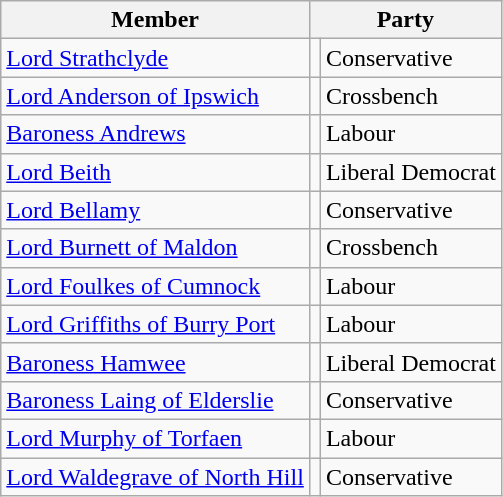<table class="wikitable">
<tr>
<th>Member</th>
<th colspan=2>Party</th>
</tr>
<tr>
<td><a href='#'>Lord Strathclyde</a></td>
<td></td>
<td>Conservative</td>
</tr>
<tr>
<td><a href='#'>Lord Anderson of Ipswich</a></td>
<td></td>
<td>Crossbench</td>
</tr>
<tr>
<td><a href='#'>Baroness Andrews</a></td>
<td></td>
<td>Labour</td>
</tr>
<tr>
<td><a href='#'>Lord Beith</a></td>
<td></td>
<td>Liberal Democrat</td>
</tr>
<tr>
<td><a href='#'>Lord Bellamy</a></td>
<td></td>
<td>Conservative</td>
</tr>
<tr>
<td><a href='#'>Lord Burnett of Maldon</a></td>
<td></td>
<td>Crossbench</td>
</tr>
<tr>
<td><a href='#'>Lord Foulkes of Cumnock</a></td>
<td></td>
<td>Labour</td>
</tr>
<tr>
<td><a href='#'>Lord Griffiths of Burry Port</a></td>
<td></td>
<td>Labour</td>
</tr>
<tr>
<td><a href='#'>Baroness Hamwee</a></td>
<td></td>
<td>Liberal Democrat</td>
</tr>
<tr>
<td><a href='#'>Baroness Laing of Elderslie</a></td>
<td></td>
<td>Conservative</td>
</tr>
<tr>
<td><a href='#'>Lord Murphy of Torfaen</a></td>
<td></td>
<td>Labour</td>
</tr>
<tr>
<td><a href='#'>Lord Waldegrave of North Hill</a></td>
<td></td>
<td>Conservative</td>
</tr>
</table>
